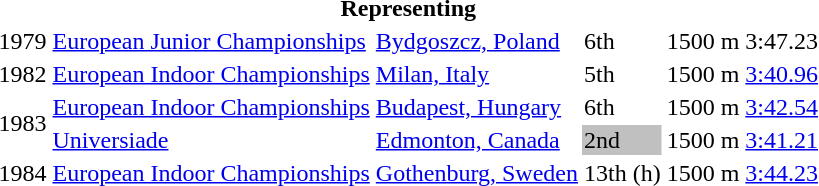<table>
<tr>
<th colspan="6">Representing </th>
</tr>
<tr>
<td>1979</td>
<td><a href='#'>European Junior Championships</a></td>
<td><a href='#'>Bydgoszcz, Poland</a></td>
<td>6th</td>
<td>1500 m</td>
<td>3:47.23</td>
</tr>
<tr>
<td>1982</td>
<td><a href='#'>European Indoor Championships</a></td>
<td><a href='#'>Milan, Italy</a></td>
<td>5th</td>
<td>1500 m</td>
<td><a href='#'>3:40.96</a></td>
</tr>
<tr>
<td rowspan=2>1983</td>
<td><a href='#'>European Indoor Championships</a></td>
<td><a href='#'>Budapest, Hungary</a></td>
<td>6th</td>
<td>1500 m</td>
<td><a href='#'>3:42.54</a></td>
</tr>
<tr>
<td><a href='#'>Universiade</a></td>
<td><a href='#'>Edmonton, Canada</a></td>
<td bgcolor=silver>2nd</td>
<td>1500 m</td>
<td><a href='#'>3:41.21</a></td>
</tr>
<tr>
<td>1984</td>
<td><a href='#'>European Indoor Championships</a></td>
<td><a href='#'>Gothenburg, Sweden</a></td>
<td>13th (h)</td>
<td>1500 m</td>
<td><a href='#'>3:44.23</a></td>
</tr>
</table>
